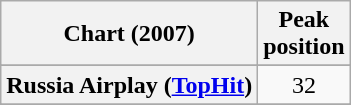<table class="wikitable sortable plainrowheaders" style="text-align:center">
<tr>
<th scope="col">Chart (2007)</th>
<th scope="col">Peak<br>position</th>
</tr>
<tr>
</tr>
<tr>
</tr>
<tr>
<th scope="row">Russia Airplay (<a href='#'>TopHit</a>)</th>
<td>32</td>
</tr>
<tr>
</tr>
<tr>
</tr>
</table>
